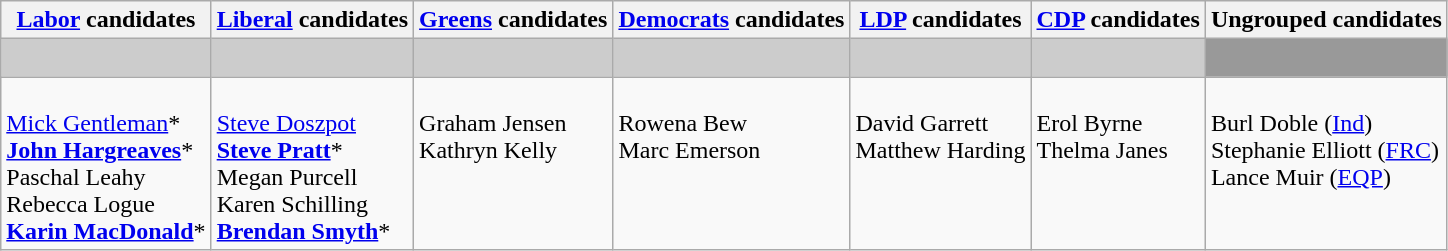<table class="wikitable">
<tr>
<th><a href='#'>Labor</a> candidates</th>
<th><a href='#'>Liberal</a> candidates</th>
<th><a href='#'>Greens</a> candidates</th>
<th><a href='#'>Democrats</a> candidates</th>
<th><a href='#'>LDP</a> candidates</th>
<th><a href='#'>CDP</a> candidates</th>
<th>Ungrouped candidates</th>
</tr>
<tr bgcolor="#cccccc">
<td></td>
<td></td>
<td></td>
<td></td>
<td></td>
<td></td>
<td bgcolor="#999999"> </td>
</tr>
<tr>
<td><br><a href='#'>Mick Gentleman</a>* <br>
<strong><a href='#'>John Hargreaves</a></strong>* <br>
Paschal Leahy <br>
Rebecca Logue <br>
<strong><a href='#'>Karin MacDonald</a></strong>*</td>
<td><br><a href='#'>Steve Doszpot</a> <br>
<strong><a href='#'>Steve Pratt</a></strong>* <br>
Megan Purcell <br>
Karen Schilling <br>
<strong><a href='#'>Brendan Smyth</a></strong>*</td>
<td valign=top><br>Graham Jensen <br>
Kathryn Kelly</td>
<td valign=top><br>Rowena Bew <br>
Marc Emerson</td>
<td valign=top><br>David Garrett <br>
Matthew Harding</td>
<td valign=top><br>Erol Byrne <br>
Thelma Janes</td>
<td valign=top><br>Burl Doble (<a href='#'>Ind</a>) <br>
Stephanie Elliott (<a href='#'>FRC</a>) <br>
Lance Muir (<a href='#'>EQP</a>)</td>
</tr>
</table>
